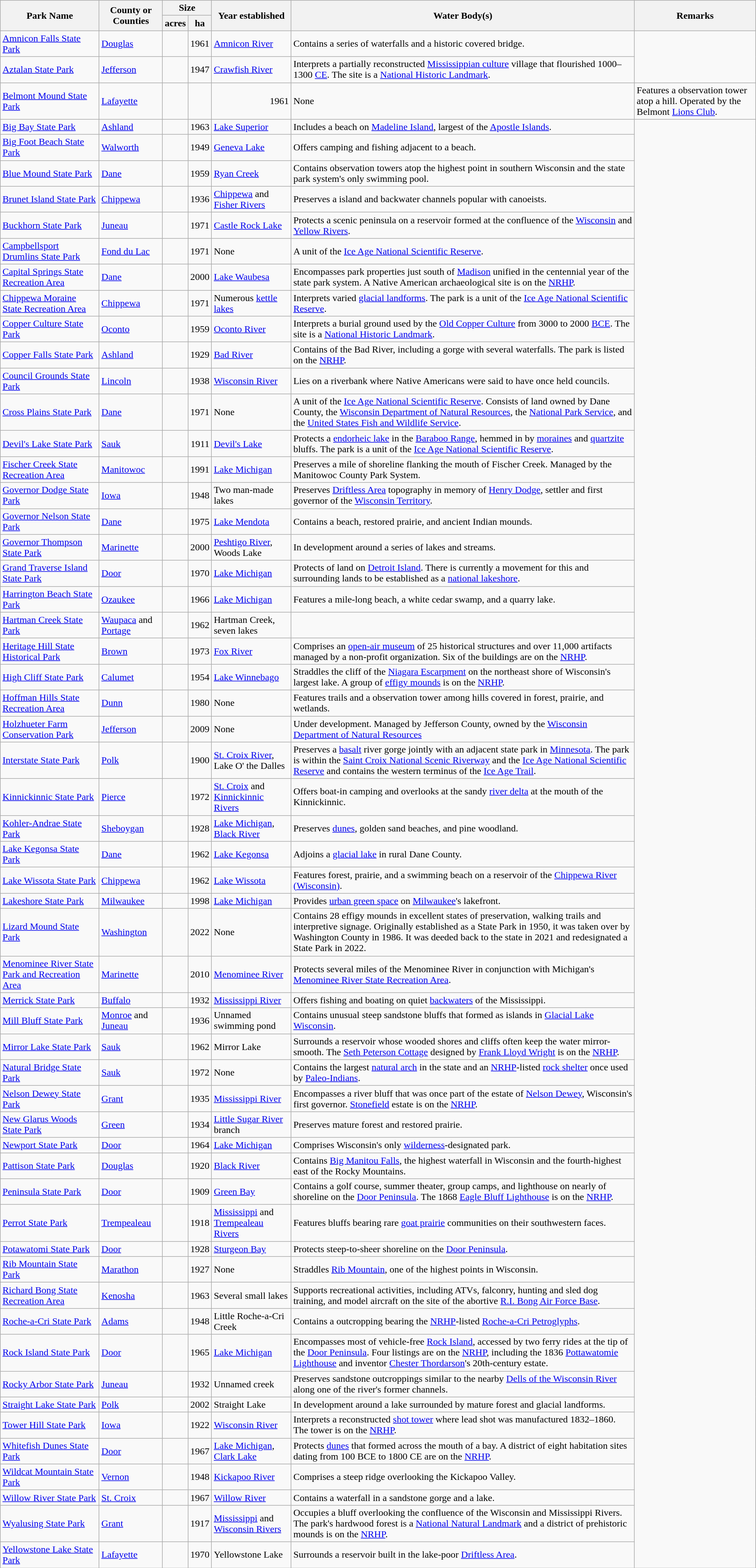<table class="wikitable sortable" style="width:100%">
<tr>
<th width="*" rowspan=2>Park Name</th>
<th width="*" rowspan=2>County or Counties</th>
<th width="*" colspan=2>Size</th>
<th width="*" rowspan=2>Year established</th>
<th width="*" rowspan=2>Water Body(s)</th>
<th width="*" rowspan=2>Remarks</th>
</tr>
<tr>
<th>acres</th>
<th>ha</th>
</tr>
<tr ->
<td><a href='#'>Amnicon Falls State Park</a></td>
<td><a href='#'>Douglas</a></td>
<td></td>
<td align=right>1961</td>
<td><a href='#'>Amnicon River</a></td>
<td>Contains a series of waterfalls and a historic covered bridge.</td>
</tr>
<tr ->
<td><a href='#'>Aztalan State Park</a></td>
<td><a href='#'>Jefferson</a></td>
<td></td>
<td align=right>1947</td>
<td><a href='#'>Crawfish River</a></td>
<td>Interprets a partially reconstructed <a href='#'>Mississippian culture</a> village that flourished 1000–1300 <a href='#'>CE</a>.  The site is a <a href='#'>National Historic Landmark</a>.</td>
</tr>
<tr ->
<td><a href='#'>Belmont Mound State Park</a></td>
<td><a href='#'>Lafayette</a></td>
<td></td>
<td></td>
<td align=right>1961</td>
<td>None</td>
<td>Features a  observation tower atop a  hill.  Operated by the Belmont <a href='#'>Lions Club</a>.</td>
</tr>
<tr ->
<td><a href='#'>Big Bay State Park</a></td>
<td><a href='#'>Ashland</a></td>
<td></td>
<td align=right>1963</td>
<td><a href='#'>Lake Superior</a></td>
<td>Includes a  beach on <a href='#'>Madeline Island</a>, largest of the <a href='#'>Apostle Islands</a>.</td>
</tr>
<tr ->
<td><a href='#'>Big Foot Beach State Park</a></td>
<td><a href='#'>Walworth</a></td>
<td></td>
<td align=right>1949</td>
<td><a href='#'>Geneva Lake</a></td>
<td>Offers camping and fishing adjacent to a  beach.</td>
</tr>
<tr ->
<td><a href='#'>Blue Mound State Park</a></td>
<td><a href='#'>Dane</a></td>
<td></td>
<td align=right>1959</td>
<td><a href='#'>Ryan Creek</a></td>
<td>Contains observation towers atop the highest point in southern Wisconsin and the state park system's only swimming pool.</td>
</tr>
<tr ->
<td><a href='#'>Brunet Island State Park</a></td>
<td><a href='#'>Chippewa</a></td>
<td></td>
<td align=right>1936</td>
<td><a href='#'>Chippewa</a> and <a href='#'>Fisher Rivers</a></td>
<td>Preserves a  island and backwater channels popular with canoeists.</td>
</tr>
<tr ->
<td><a href='#'>Buckhorn State Park</a></td>
<td><a href='#'>Juneau</a></td>
<td></td>
<td align=right>1971</td>
<td><a href='#'>Castle Rock Lake</a></td>
<td>Protects a scenic peninsula on a reservoir formed at the confluence of the <a href='#'>Wisconsin</a> and <a href='#'>Yellow Rivers</a>.</td>
</tr>
<tr ->
<td><a href='#'>Campbellsport Drumlins State Park</a></td>
<td><a href='#'>Fond du Lac</a></td>
<td></td>
<td align=right>1971</td>
<td>None</td>
<td>A unit of the <a href='#'>Ice Age National Scientific Reserve</a>.</td>
</tr>
<tr ->
<td><a href='#'>Capital Springs State Recreation Area</a></td>
<td><a href='#'>Dane</a></td>
<td></td>
<td align=right>2000</td>
<td><a href='#'>Lake Waubesa</a></td>
<td>Encompasses park properties just south of <a href='#'>Madison</a> unified in the centennial year of the state park system.  A Native American archaeological site is on the <a href='#'>NRHP</a>.</td>
</tr>
<tr ->
<td><a href='#'>Chippewa Moraine State Recreation Area</a></td>
<td><a href='#'>Chippewa</a></td>
<td></td>
<td align=right>1971</td>
<td>Numerous <a href='#'>kettle lakes</a></td>
<td>Interprets varied <a href='#'>glacial landforms</a>. The park is a unit of the <a href='#'>Ice Age National Scientific Reserve</a>.</td>
</tr>
<tr ->
<td><a href='#'>Copper Culture State Park</a></td>
<td><a href='#'>Oconto</a></td>
<td></td>
<td align=right>1959</td>
<td><a href='#'>Oconto River</a></td>
<td>Interprets a burial ground used by the <a href='#'>Old Copper Culture</a> from 3000 to 2000 <a href='#'>BCE</a>.  The site is a <a href='#'>National Historic Landmark</a>.</td>
</tr>
<tr ->
<td><a href='#'>Copper Falls State Park</a></td>
<td><a href='#'>Ashland</a></td>
<td></td>
<td align=right>1929</td>
<td><a href='#'>Bad River</a></td>
<td>Contains  of the Bad River, including a  gorge with several waterfalls.  The park is listed on the <a href='#'>NRHP</a>.</td>
</tr>
<tr ->
<td><a href='#'>Council Grounds State Park</a></td>
<td><a href='#'>Lincoln</a></td>
<td></td>
<td align=right>1938</td>
<td><a href='#'>Wisconsin River</a></td>
<td>Lies on a riverbank where Native Americans were said to have once held councils.</td>
</tr>
<tr ->
<td><a href='#'>Cross Plains State Park</a></td>
<td><a href='#'>Dane</a></td>
<td></td>
<td align=right>1971</td>
<td>None</td>
<td>A unit of the <a href='#'>Ice Age National Scientific Reserve</a>. Consists of land owned by Dane County, the <a href='#'>Wisconsin Department of Natural Resources</a>, the <a href='#'>National Park Service</a>, and the <a href='#'>United States Fish and Wildlife Service</a>.</td>
</tr>
<tr ->
<td><a href='#'>Devil's Lake State Park</a></td>
<td><a href='#'>Sauk</a></td>
<td></td>
<td align=right>1911</td>
<td><a href='#'>Devil's Lake</a></td>
<td>Protects a  <a href='#'>endorheic lake</a> in the <a href='#'>Baraboo Range</a>, hemmed in by <a href='#'>moraines</a> and  <a href='#'>quartzite</a> bluffs.  The park is a unit of the <a href='#'>Ice Age National Scientific Reserve</a>.</td>
</tr>
<tr ->
<td><a href='#'>Fischer Creek State Recreation Area</a></td>
<td><a href='#'>Manitowoc</a></td>
<td></td>
<td align=right>1991</td>
<td><a href='#'>Lake Michigan</a></td>
<td>Preserves a mile of shoreline flanking the mouth of Fischer Creek.  Managed by the Manitowoc County Park System.</td>
</tr>
<tr ->
<td><a href='#'>Governor Dodge State Park</a></td>
<td><a href='#'>Iowa</a></td>
<td></td>
<td align=right>1948</td>
<td>Two man-made lakes</td>
<td>Preserves <a href='#'>Driftless Area</a> topography in memory of <a href='#'>Henry Dodge</a>, settler and first governor of the <a href='#'>Wisconsin Territory</a>.</td>
</tr>
<tr ->
<td><a href='#'>Governor Nelson State Park</a></td>
<td><a href='#'>Dane</a></td>
<td></td>
<td align=right>1975</td>
<td><a href='#'>Lake Mendota</a></td>
<td>Contains a  beach, restored prairie, and ancient Indian mounds.</td>
</tr>
<tr ->
<td><a href='#'>Governor Thompson State Park</a></td>
<td><a href='#'>Marinette</a></td>
<td></td>
<td align=right>2000</td>
<td><a href='#'>Peshtigo River</a>, Woods Lake</td>
<td>In development around a series of lakes and streams.</td>
</tr>
<tr ->
<td><a href='#'>Grand Traverse Island State Park</a></td>
<td><a href='#'>Door</a></td>
<td></td>
<td align=right>1970</td>
<td><a href='#'>Lake Michigan</a></td>
<td>Protects  of land on <a href='#'>Detroit Island</a>. There is currently a movement for this and surrounding lands to be established as a <a href='#'>national lakeshore</a>.</td>
</tr>
<tr ->
<td><a href='#'>Harrington Beach State Park</a></td>
<td><a href='#'>Ozaukee</a></td>
<td></td>
<td align=right>1966</td>
<td><a href='#'>Lake Michigan</a></td>
<td>Features a mile-long beach, a white cedar swamp, and a  quarry lake.</td>
</tr>
<tr ->
<td><a href='#'>Hartman Creek State Park</a></td>
<td><a href='#'>Waupaca</a> and <a href='#'>Portage</a></td>
<td></td>
<td align=right>1962</td>
<td>Hartman Creek, seven lakes</td>
<td></td>
</tr>
<tr ->
<td><a href='#'>Heritage Hill State Historical Park</a></td>
<td><a href='#'>Brown</a></td>
<td></td>
<td align=right>1973</td>
<td><a href='#'>Fox River</a></td>
<td>Comprises an <a href='#'>open-air museum</a> of 25 historical structures and over 11,000 artifacts managed by a non-profit organization.  Six of the buildings are on the <a href='#'>NRHP</a>.</td>
</tr>
<tr ->
<td><a href='#'>High Cliff State Park</a></td>
<td><a href='#'>Calumet</a></td>
<td></td>
<td align=right>1954</td>
<td><a href='#'>Lake Winnebago</a></td>
<td>Straddles the cliff of the <a href='#'>Niagara Escarpment</a> on the northeast shore of Wisconsin's largest lake.  A group of <a href='#'>effigy mounds</a> is on the <a href='#'>NRHP</a>.</td>
</tr>
<tr ->
<td><a href='#'>Hoffman Hills State Recreation Area</a></td>
<td><a href='#'>Dunn</a></td>
<td></td>
<td align=right>1980</td>
<td>None</td>
<td>Features trails and a  observation tower among hills covered in forest, prairie, and wetlands.</td>
</tr>
<tr ->
<td><a href='#'>Holzhueter Farm Conservation Park</a></td>
<td><a href='#'>Jefferson</a></td>
<td></td>
<td align=right>2009</td>
<td>None</td>
<td>Under development. Managed by Jefferson County, owned by the <a href='#'>Wisconsin Department of Natural Resources</a></td>
</tr>
<tr ->
<td><a href='#'>Interstate State Park</a></td>
<td><a href='#'>Polk</a></td>
<td></td>
<td align=right>1900</td>
<td><a href='#'>St. Croix River</a>, Lake O' the Dalles</td>
<td>Preserves a <a href='#'>basalt</a> river gorge jointly with an adjacent state park in <a href='#'>Minnesota</a>.  The park is within the <a href='#'>Saint Croix National Scenic Riverway</a> and the <a href='#'>Ice Age National Scientific Reserve</a> and contains the western terminus of the <a href='#'>Ice Age Trail</a>.</td>
</tr>
<tr ->
<td><a href='#'>Kinnickinnic State Park</a></td>
<td><a href='#'>Pierce</a></td>
<td></td>
<td align=right>1972</td>
<td><a href='#'>St. Croix</a> and <a href='#'>Kinnickinnic Rivers</a></td>
<td>Offers boat-in camping and overlooks at the sandy <a href='#'>river delta</a> at the mouth of the Kinnickinnic.</td>
</tr>
<tr ->
<td><a href='#'>Kohler-Andrae State Park</a></td>
<td><a href='#'>Sheboygan</a></td>
<td></td>
<td align=right>1928</td>
<td><a href='#'>Lake Michigan</a>, <a href='#'>Black River</a></td>
<td>Preserves <a href='#'>dunes</a>, golden sand beaches, and pine woodland.</td>
</tr>
<tr ->
<td><a href='#'>Lake Kegonsa State Park</a></td>
<td><a href='#'>Dane</a></td>
<td></td>
<td align=right>1962</td>
<td><a href='#'>Lake Kegonsa</a></td>
<td>Adjoins a  <a href='#'>glacial lake</a> in rural Dane County.</td>
</tr>
<tr ->
<td><a href='#'>Lake Wissota State Park</a></td>
<td><a href='#'>Chippewa</a></td>
<td></td>
<td align=right>1962</td>
<td><a href='#'>Lake Wissota</a></td>
<td>Features forest, prairie, and a  swimming beach on a reservoir of the <a href='#'>Chippewa River (Wisconsin)</a>.</td>
</tr>
<tr ->
<td><a href='#'>Lakeshore State Park</a></td>
<td><a href='#'>Milwaukee</a></td>
<td></td>
<td align=right>1998</td>
<td><a href='#'>Lake Michigan</a></td>
<td>Provides <a href='#'>urban green space</a> on <a href='#'>Milwaukee</a>'s lakefront.</td>
</tr>
<tr ->
<td><a href='#'>Lizard Mound State Park</a></td>
<td><a href='#'>Washington</a></td>
<td></td>
<td align=right>2022</td>
<td>None</td>
<td>Contains 28 effigy mounds in excellent states of preservation, walking trails and interpretive signage. Originally established as a State Park in 1950, it was taken over by Washington County in 1986. It was deeded back to the state in 2021 and redesignated a State Park in 2022.</td>
</tr>
<tr ->
<td><a href='#'>Menominee River State Park and Recreation Area</a></td>
<td><a href='#'>Marinette</a></td>
<td></td>
<td align=right>2010</td>
<td><a href='#'>Menominee River</a></td>
<td>Protects several miles of the Menominee River in conjunction with Michigan's <a href='#'>Menominee River State Recreation Area</a>.</td>
</tr>
<tr ->
<td><a href='#'>Merrick State Park</a></td>
<td><a href='#'>Buffalo</a></td>
<td></td>
<td align=right>1932</td>
<td><a href='#'>Mississippi River</a></td>
<td>Offers fishing and boating on quiet <a href='#'>backwaters</a> of the Mississippi.</td>
</tr>
<tr ->
<td><a href='#'>Mill Bluff State Park</a></td>
<td><a href='#'>Monroe</a> and <a href='#'>Juneau</a></td>
<td></td>
<td align=right>1936</td>
<td>Unnamed swimming pond</td>
<td>Contains unusual steep sandstone bluffs that formed as islands in <a href='#'>Glacial Lake Wisconsin</a>.</td>
</tr>
<tr ->
<td><a href='#'>Mirror Lake State Park</a></td>
<td><a href='#'>Sauk</a></td>
<td></td>
<td align=right>1962</td>
<td>Mirror Lake</td>
<td>Surrounds a reservoir whose wooded shores and  cliffs often keep the water mirror-smooth.  The <a href='#'>Seth Peterson Cottage</a> designed by <a href='#'>Frank Lloyd Wright</a> is on the <a href='#'>NRHP</a>.</td>
</tr>
<tr ->
<td><a href='#'>Natural Bridge State Park</a></td>
<td><a href='#'>Sauk</a></td>
<td></td>
<td align=right>1972</td>
<td>None</td>
<td>Contains the largest <a href='#'>natural arch</a> in the state and an <a href='#'>NRHP</a>-listed <a href='#'>rock shelter</a> once used by <a href='#'>Paleo-Indians</a>.</td>
</tr>
<tr ->
<td><a href='#'>Nelson Dewey State Park</a></td>
<td><a href='#'>Grant</a></td>
<td></td>
<td align=right>1935</td>
<td><a href='#'>Mississippi River</a></td>
<td>Encompasses a  river bluff that was once part of the estate of <a href='#'>Nelson Dewey</a>, Wisconsin's first governor. <a href='#'>Stonefield</a> estate is on the <a href='#'>NRHP</a>.</td>
</tr>
<tr ->
<td><a href='#'>New Glarus Woods State Park</a></td>
<td><a href='#'>Green</a></td>
<td></td>
<td align=right>1934</td>
<td><a href='#'>Little Sugar River</a> branch</td>
<td>Preserves mature forest and restored prairie.</td>
</tr>
<tr ->
<td><a href='#'>Newport State Park</a></td>
<td><a href='#'>Door</a></td>
<td></td>
<td align=right>1964</td>
<td><a href='#'>Lake Michigan</a></td>
<td>Comprises Wisconsin's only <a href='#'>wilderness</a>-designated park.</td>
</tr>
<tr ->
<td><a href='#'>Pattison State Park</a></td>
<td><a href='#'>Douglas</a></td>
<td></td>
<td align=right>1920</td>
<td><a href='#'>Black River</a></td>
<td>Contains  <a href='#'>Big Manitou Falls</a>, the highest waterfall in Wisconsin and the fourth-highest east of the Rocky Mountains.</td>
</tr>
<tr ->
<td><a href='#'>Peninsula State Park</a></td>
<td><a href='#'>Door</a></td>
<td></td>
<td align=right>1909</td>
<td><a href='#'>Green Bay</a></td>
<td>Contains a golf course, summer theater, group camps, and lighthouse on nearly  of shoreline on the <a href='#'>Door Peninsula</a>.  The 1868 <a href='#'>Eagle Bluff Lighthouse</a> is on the <a href='#'>NRHP</a>.</td>
</tr>
<tr ->
<td><a href='#'>Perrot State Park</a></td>
<td><a href='#'>Trempealeau</a></td>
<td></td>
<td align=right>1918</td>
<td><a href='#'>Mississippi</a> and <a href='#'>Trempealeau Rivers</a></td>
<td>Features  bluffs bearing rare <a href='#'>goat prairie</a> communities on their southwestern faces.</td>
</tr>
<tr ->
<td><a href='#'>Potawatomi State Park</a></td>
<td><a href='#'>Door</a></td>
<td></td>
<td align=right>1928</td>
<td><a href='#'>Sturgeon Bay</a></td>
<td>Protects steep-to-sheer shoreline on the <a href='#'>Door Peninsula</a>.</td>
</tr>
<tr ->
<td><a href='#'>Rib Mountain State Park</a></td>
<td><a href='#'>Marathon</a></td>
<td></td>
<td align=right>1927</td>
<td>None</td>
<td>Straddles  <a href='#'>Rib Mountain</a>, one of the highest points in Wisconsin.</td>
</tr>
<tr ->
<td><a href='#'>Richard Bong State Recreation Area</a></td>
<td><a href='#'>Kenosha</a></td>
<td></td>
<td align=right>1963</td>
<td>Several small lakes</td>
<td>Supports recreational activities, including ATVs, falconry, hunting and sled dog training, and model aircraft on the site of the abortive <a href='#'>R.I. Bong Air Force Base</a>.</td>
</tr>
<tr ->
<td><a href='#'>Roche-a-Cri State Park</a></td>
<td><a href='#'>Adams</a></td>
<td></td>
<td align=right>1948</td>
<td>Little Roche-a-Cri Creek</td>
<td>Contains a  outcropping bearing the <a href='#'>NRHP</a>-listed <a href='#'>Roche-a-Cri Petroglyphs</a>.</td>
</tr>
<tr ->
<td><a href='#'>Rock Island State Park</a></td>
<td><a href='#'>Door</a></td>
<td></td>
<td align=right>1965</td>
<td><a href='#'>Lake Michigan</a></td>
<td>Encompasses most of vehicle-free <a href='#'>Rock Island</a>, accessed by two ferry rides at the tip of the <a href='#'>Door Peninsula</a>.  Four listings are on the <a href='#'>NRHP</a>, including the 1836 <a href='#'>Pottawatomie Lighthouse</a> and inventor <a href='#'>Chester Thordarson</a>'s 20th-century estate.</td>
</tr>
<tr ->
<td><a href='#'>Rocky Arbor State Park</a></td>
<td><a href='#'>Juneau</a></td>
<td></td>
<td align=right>1932</td>
<td>Unnamed creek</td>
<td>Preserves sandstone outcroppings similar to the nearby <a href='#'>Dells of the Wisconsin River</a> along one of the river's former channels.</td>
</tr>
<tr ->
<td><a href='#'>Straight Lake State Park</a></td>
<td><a href='#'>Polk</a></td>
<td></td>
<td align=right>2002</td>
<td>Straight Lake</td>
<td>In development around a lake surrounded by mature forest and glacial landforms.</td>
</tr>
<tr ->
<td><a href='#'>Tower Hill State Park</a></td>
<td><a href='#'>Iowa</a></td>
<td></td>
<td align=right>1922</td>
<td><a href='#'>Wisconsin River</a></td>
<td>Interprets a reconstructed <a href='#'>shot tower</a> where lead shot was manufactured 1832–1860.  The tower is on the <a href='#'>NRHP</a>.</td>
</tr>
<tr ->
<td><a href='#'>Whitefish Dunes State Park</a></td>
<td><a href='#'>Door</a></td>
<td></td>
<td align=right>1967</td>
<td><a href='#'>Lake Michigan</a>, <a href='#'>Clark Lake</a></td>
<td>Protects <a href='#'>dunes</a> that formed across the mouth of a bay.  A district of eight habitation sites dating from 100 BCE to 1800 CE are on the <a href='#'>NRHP</a>.</td>
</tr>
<tr ->
<td><a href='#'>Wildcat Mountain State Park</a></td>
<td><a href='#'>Vernon</a></td>
<td></td>
<td align=right>1948</td>
<td><a href='#'>Kickapoo River</a></td>
<td>Comprises a steep ridge overlooking the Kickapoo Valley.</td>
</tr>
<tr ->
<td><a href='#'>Willow River State Park</a></td>
<td><a href='#'>St. Croix</a></td>
<td></td>
<td align=right>1967</td>
<td><a href='#'>Willow River</a></td>
<td>Contains a waterfall in a sandstone gorge and a  lake.</td>
</tr>
<tr ->
<td><a href='#'>Wyalusing State Park</a></td>
<td><a href='#'>Grant</a></td>
<td></td>
<td align=right>1917</td>
<td><a href='#'>Mississippi</a> and <a href='#'>Wisconsin Rivers</a></td>
<td>Occupies a  bluff overlooking the confluence of the Wisconsin and Mississippi Rivers.  The park's hardwood forest is a <a href='#'>National Natural Landmark</a> and a district of prehistoric mounds is on the <a href='#'>NRHP</a>.</td>
</tr>
<tr ->
<td><a href='#'>Yellowstone Lake State Park</a></td>
<td><a href='#'>Lafayette</a></td>
<td></td>
<td align=right>1970</td>
<td>Yellowstone Lake</td>
<td>Surrounds a  reservoir built in the lake-poor <a href='#'>Driftless Area</a>.</td>
</tr>
</table>
